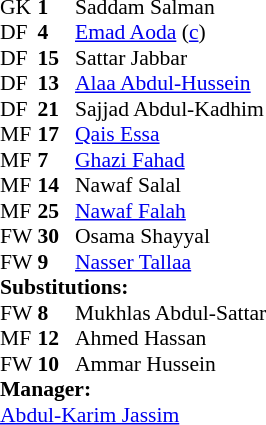<table style="font-size: 90%" cellspacing="0" cellpadding="0">
<tr>
<td colspan="4"></td>
</tr>
<tr>
<th width="25"></th>
<th width="25"></th>
</tr>
<tr>
<td>GK</td>
<td><strong>1</strong></td>
<td> Saddam Salman</td>
</tr>
<tr>
<td>DF</td>
<td><strong>4</strong></td>
<td> <a href='#'>Emad Aoda</a> (<a href='#'>c</a>)</td>
</tr>
<tr>
<td>DF</td>
<td><strong>15</strong></td>
<td> Sattar Jabbar</td>
<td></td>
</tr>
<tr>
<td>DF</td>
<td><strong>13</strong></td>
<td> <a href='#'>Alaa Abdul-Hussein</a></td>
<td></td>
</tr>
<tr>
<td>DF</td>
<td><strong>21</strong></td>
<td> Sajjad Abdul-Kadhim</td>
</tr>
<tr>
<td>MF</td>
<td><strong>17</strong></td>
<td> <a href='#'>Qais Essa</a></td>
</tr>
<tr>
<td>MF</td>
<td><strong>7</strong></td>
<td> <a href='#'>Ghazi Fahad</a></td>
<td></td>
<td></td>
</tr>
<tr>
<td>MF</td>
<td><strong>14</strong></td>
<td> Nawaf Salal</td>
</tr>
<tr>
<td>MF</td>
<td><strong>25</strong></td>
<td> <a href='#'>Nawaf Falah</a></td>
<td></td>
<td></td>
</tr>
<tr>
<td>FW</td>
<td><strong>30</strong></td>
<td> Osama Shayyal</td>
<td></td>
<td></td>
</tr>
<tr>
<td>FW</td>
<td><strong>9</strong></td>
<td> <a href='#'>Nasser Tallaa</a></td>
</tr>
<tr>
<td colspan=4><strong>Substitutions:</strong></td>
</tr>
<tr>
<td>FW</td>
<td><strong>8</strong></td>
<td> Mukhlas Abdul-Sattar</td>
<td></td>
<td></td>
</tr>
<tr>
<td>MF</td>
<td><strong>12</strong></td>
<td> Ahmed Hassan</td>
<td></td>
<td></td>
</tr>
<tr>
<td>FW</td>
<td><strong>10</strong></td>
<td> Ammar Hussein</td>
<td></td>
<td></td>
</tr>
<tr>
<td colspan=4><strong>Manager:</strong></td>
</tr>
<tr>
<td colspan="4"> <a href='#'>Abdul-Karim Jassim</a></td>
</tr>
</table>
